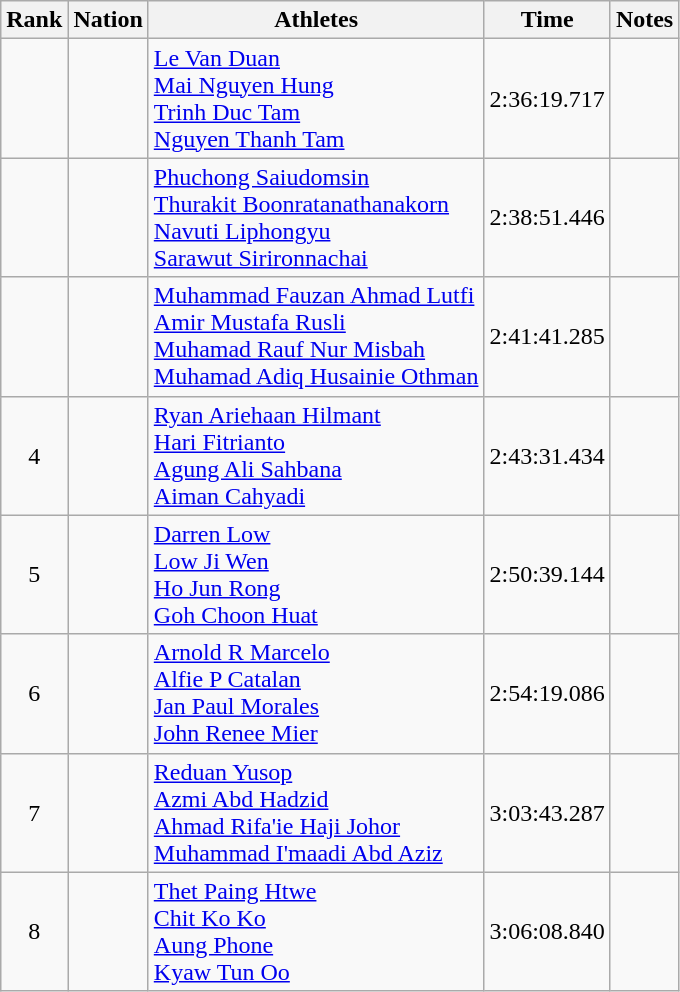<table class="wikitable" style="text-align:center">
<tr>
<th>Rank</th>
<th>Nation</th>
<th>Athletes</th>
<th>Time</th>
<th>Notes</th>
</tr>
<tr>
<td></td>
<td align=left></td>
<td align=left><a href='#'>Le Van Duan</a> <br><a href='#'>Mai Nguyen Hung</a> <br><a href='#'>Trinh Duc Tam</a> <br><a href='#'>Nguyen Thanh Tam</a></td>
<td>2:36:19.717</td>
<td></td>
</tr>
<tr>
<td></td>
<td align=left></td>
<td align=left><a href='#'>Phuchong Saiudomsin</a> <br><a href='#'>Thurakit Boonratanathanakorn</a> <br><a href='#'>Navuti Liphongyu</a> <br><a href='#'>Sarawut Sirironnachai</a></td>
<td>2:38:51.446</td>
<td></td>
</tr>
<tr>
<td></td>
<td align=left></td>
<td align=left><a href='#'>Muhammad Fauzan Ahmad Lutfi</a> <br><a href='#'>Amir Mustafa Rusli</a> <br><a href='#'>Muhamad Rauf Nur Misbah</a> <br><a href='#'>Muhamad Adiq Husainie Othman</a></td>
<td>2:41:41.285</td>
<td></td>
</tr>
<tr>
<td>4</td>
<td align=left></td>
<td align=left><a href='#'>Ryan Ariehaan Hilmant</a> <br><a href='#'>Hari Fitrianto</a> <br><a href='#'>Agung Ali Sahbana</a> <br><a href='#'>Aiman Cahyadi</a></td>
<td>2:43:31.434</td>
<td></td>
</tr>
<tr>
<td>5</td>
<td align=left></td>
<td align=left><a href='#'>Darren Low</a> <br><a href='#'>Low Ji Wen</a> <br><a href='#'>Ho Jun Rong</a> <br><a href='#'>Goh Choon Huat</a></td>
<td>2:50:39.144</td>
<td></td>
</tr>
<tr>
<td>6</td>
<td align=left></td>
<td align=left><a href='#'>Arnold R Marcelo</a> <br><a href='#'>Alfie P Catalan</a> <br><a href='#'>Jan Paul Morales</a> <br><a href='#'>John Renee Mier</a></td>
<td>2:54:19.086</td>
<td></td>
</tr>
<tr>
<td>7</td>
<td align=left></td>
<td align=left><a href='#'>Reduan Yusop</a> <br><a href='#'>Azmi Abd Hadzid</a> <br><a href='#'>Ahmad Rifa'ie Haji Johor</a> <br><a href='#'>Muhammad I'maadi Abd Aziz</a></td>
<td>3:03:43.287</td>
<td></td>
</tr>
<tr>
<td>8</td>
<td align=left></td>
<td align=left><a href='#'>Thet Paing Htwe</a> <br><a href='#'>Chit Ko Ko</a> <br><a href='#'>Aung Phone</a> <br><a href='#'>Kyaw Tun Oo</a></td>
<td>3:06:08.840</td>
<td></td>
</tr>
</table>
